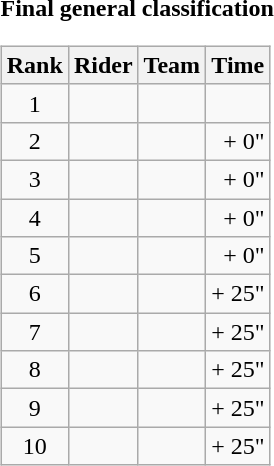<table>
<tr>
<td><strong>Final general classification</strong><br><table class="wikitable">
<tr>
<th scope="col">Rank</th>
<th scope="col">Rider</th>
<th scope="col">Team</th>
<th scope="col">Time</th>
</tr>
<tr>
<td style="text-align:center;">1</td>
<td></td>
<td></td>
<td style="text-align:right;"></td>
</tr>
<tr>
<td style="text-align:center;">2</td>
<td></td>
<td></td>
<td style="text-align:right;">+ 0"</td>
</tr>
<tr>
<td style="text-align:center;">3</td>
<td></td>
<td></td>
<td style="text-align:right;">+ 0"</td>
</tr>
<tr>
<td style="text-align:center;">4</td>
<td></td>
<td></td>
<td style="text-align:right;">+ 0"</td>
</tr>
<tr>
<td style="text-align:center;">5</td>
<td></td>
<td></td>
<td style="text-align:right;">+ 0"</td>
</tr>
<tr>
<td style="text-align:center;">6</td>
<td></td>
<td></td>
<td style="text-align:right;">+ 25"</td>
</tr>
<tr>
<td style="text-align:center;">7</td>
<td></td>
<td></td>
<td style="text-align:right;">+ 25"</td>
</tr>
<tr>
<td style="text-align:center;">8</td>
<td></td>
<td></td>
<td style="text-align:right;">+ 25"</td>
</tr>
<tr>
<td style="text-align:center;">9</td>
<td></td>
<td></td>
<td style="text-align:right;">+ 25"</td>
</tr>
<tr>
<td style="text-align:center;">10</td>
<td></td>
<td></td>
<td style="text-align:right;">+ 25"</td>
</tr>
</table>
</td>
</tr>
</table>
